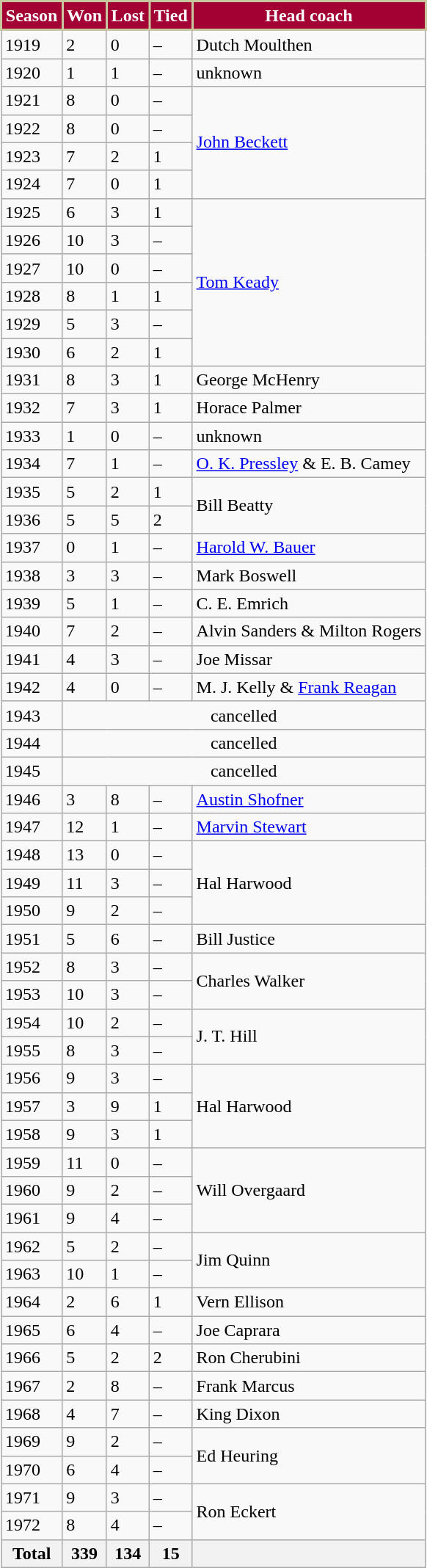<table class="wikitable">
<tr>
<th style="background:#A30133; color:#ffffff; border: 2px solid #C7C69F;">Season</th>
<th style="background:#A30133; color:#ffffff; border: 2px solid #C7C69F;">Won</th>
<th style="background:#A30133; color:#ffffff; border: 2px solid #C7C69F;">Lost</th>
<th style="background:#A30133; color:#ffffff; border: 2px solid #C7C69F;">Tied</th>
<th style="background:#A30133; color:#ffffff; border: 2px solid #C7C69F;">Head coach</th>
</tr>
<tr>
<td>1919</td>
<td>2</td>
<td>0</td>
<td>–</td>
<td>Dutch Moulthen</td>
</tr>
<tr>
<td>1920</td>
<td>1</td>
<td>1</td>
<td>–</td>
<td>unknown</td>
</tr>
<tr>
<td>1921</td>
<td>8</td>
<td>0</td>
<td>–</td>
<td rowspan=4><a href='#'>John Beckett</a></td>
</tr>
<tr>
<td>1922</td>
<td>8</td>
<td>0</td>
<td>–</td>
</tr>
<tr>
<td>1923</td>
<td>7</td>
<td>2</td>
<td>1</td>
</tr>
<tr>
<td>1924</td>
<td>7</td>
<td>0</td>
<td>1</td>
</tr>
<tr>
<td>1925</td>
<td>6</td>
<td>3</td>
<td>1</td>
<td rowspan=6><a href='#'>Tom Keady</a></td>
</tr>
<tr>
<td>1926</td>
<td>10</td>
<td>3</td>
<td>–</td>
</tr>
<tr>
<td>1927</td>
<td>10</td>
<td>0</td>
<td>–</td>
</tr>
<tr>
<td>1928</td>
<td>8</td>
<td>1</td>
<td>1</td>
</tr>
<tr>
<td>1929</td>
<td>5</td>
<td>3</td>
<td>–</td>
</tr>
<tr>
<td>1930</td>
<td>6</td>
<td>2</td>
<td>1</td>
</tr>
<tr>
<td>1931</td>
<td>8</td>
<td>3</td>
<td>1</td>
<td>George McHenry</td>
</tr>
<tr>
<td>1932</td>
<td>7</td>
<td>3</td>
<td>1</td>
<td>Horace Palmer</td>
</tr>
<tr>
<td>1933</td>
<td>1</td>
<td>0</td>
<td>–</td>
<td>unknown</td>
</tr>
<tr>
<td>1934</td>
<td>7</td>
<td>1</td>
<td>–</td>
<td><a href='#'>O. K. Pressley</a> & E. B. Camey</td>
</tr>
<tr>
<td>1935</td>
<td>5</td>
<td>2</td>
<td>1</td>
<td rowspan=2>Bill Beatty</td>
</tr>
<tr>
<td>1936</td>
<td>5</td>
<td>5</td>
<td>2</td>
</tr>
<tr>
<td>1937</td>
<td>0</td>
<td>1</td>
<td>–</td>
<td><a href='#'>Harold W. Bauer</a></td>
</tr>
<tr>
<td>1938</td>
<td>3</td>
<td>3</td>
<td>–</td>
<td>Mark Boswell</td>
</tr>
<tr>
<td>1939</td>
<td>5</td>
<td>1</td>
<td>–</td>
<td>C. E. Emrich</td>
</tr>
<tr>
<td>1940</td>
<td>7</td>
<td>2</td>
<td>–</td>
<td>Alvin Sanders & Milton Rogers</td>
</tr>
<tr>
<td>1941</td>
<td>4</td>
<td>3</td>
<td>–</td>
<td>Joe Missar</td>
</tr>
<tr>
<td>1942</td>
<td>4</td>
<td>0</td>
<td>–</td>
<td>M. J. Kelly & <a href='#'>Frank Reagan</a></td>
</tr>
<tr>
<td>1943</td>
<td colspan=4 align=center>cancelled</td>
</tr>
<tr>
<td>1944</td>
<td colspan=4 align=center>cancelled</td>
</tr>
<tr>
<td>1945</td>
<td colspan=4 align=center>cancelled</td>
</tr>
<tr>
<td>1946</td>
<td>3</td>
<td>8</td>
<td>–</td>
<td><a href='#'>Austin Shofner</a></td>
</tr>
<tr>
<td>1947</td>
<td>12</td>
<td>1</td>
<td>–</td>
<td><a href='#'>Marvin Stewart</a></td>
</tr>
<tr>
<td>1948</td>
<td>13</td>
<td>0</td>
<td>–</td>
<td rowspan=3>Hal Harwood</td>
</tr>
<tr>
<td>1949</td>
<td>11</td>
<td>3</td>
<td>–</td>
</tr>
<tr>
<td>1950</td>
<td>9</td>
<td>2</td>
<td>–</td>
</tr>
<tr>
<td>1951</td>
<td>5</td>
<td>6</td>
<td>–</td>
<td>Bill Justice</td>
</tr>
<tr>
<td>1952</td>
<td>8</td>
<td>3</td>
<td>–</td>
<td rowspan=2>Charles Walker</td>
</tr>
<tr>
<td>1953</td>
<td>10</td>
<td>3</td>
<td>–</td>
</tr>
<tr>
<td>1954</td>
<td>10</td>
<td>2</td>
<td>–</td>
<td rowspan=2>J. T. Hill</td>
</tr>
<tr>
<td>1955</td>
<td>8</td>
<td>3</td>
<td>–</td>
</tr>
<tr>
<td>1956</td>
<td>9</td>
<td>3</td>
<td>–</td>
<td rowspan=3>Hal Harwood</td>
</tr>
<tr>
<td>1957</td>
<td>3</td>
<td>9</td>
<td>1</td>
</tr>
<tr>
<td>1958</td>
<td>9</td>
<td>3</td>
<td>1</td>
</tr>
<tr>
<td>1959</td>
<td>11</td>
<td>0</td>
<td>–</td>
<td rowspan=3>Will Overgaard</td>
</tr>
<tr>
<td>1960</td>
<td>9</td>
<td>2</td>
<td>–</td>
</tr>
<tr>
<td>1961</td>
<td>9</td>
<td>4</td>
<td>–</td>
</tr>
<tr>
<td>1962</td>
<td>5</td>
<td>2</td>
<td>–</td>
<td rowspan=2>Jim Quinn</td>
</tr>
<tr>
<td>1963</td>
<td>10</td>
<td>1</td>
<td>–</td>
</tr>
<tr>
<td>1964</td>
<td>2</td>
<td>6</td>
<td>1</td>
<td>Vern Ellison</td>
</tr>
<tr>
<td>1965</td>
<td>6</td>
<td>4</td>
<td>–</td>
<td>Joe Caprara</td>
</tr>
<tr>
<td>1966</td>
<td>5</td>
<td>2</td>
<td>2</td>
<td>Ron Cherubini</td>
</tr>
<tr>
<td>1967</td>
<td>2</td>
<td>8</td>
<td>–</td>
<td>Frank Marcus</td>
</tr>
<tr>
<td>1968</td>
<td>4</td>
<td>7</td>
<td>–</td>
<td>King Dixon</td>
</tr>
<tr>
<td>1969</td>
<td>9</td>
<td>2</td>
<td>–</td>
<td rowspan=2>Ed Heuring</td>
</tr>
<tr>
<td>1970</td>
<td>6</td>
<td>4</td>
<td>–</td>
</tr>
<tr>
<td>1971</td>
<td>9</td>
<td>3</td>
<td>–</td>
<td rowspan=2>Ron Eckert</td>
</tr>
<tr>
<td>1972</td>
<td>8</td>
<td>4</td>
<td>–</td>
</tr>
<tr>
<th>Total</th>
<th>339</th>
<th>134</th>
<th>15</th>
<th></th>
</tr>
</table>
